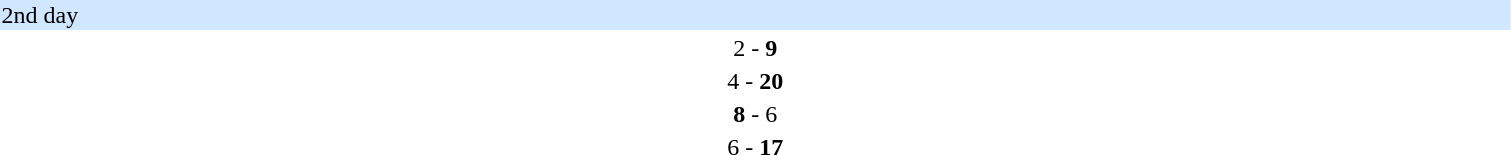<table width="80%">
<tr>
<th width="30%"></th>
<th width="12%"></th>
<th width="30%"></th>
</tr>
<tr bgcolor="#D0E7FF">
<td colspan="3">2nd day</td>
</tr>
<tr>
<td align="right"></td>
<td align="center">2 - <strong>9</strong></td>
<td><strong></strong></td>
</tr>
<tr>
<td align="right"></td>
<td align="center">4 - <strong>20</strong></td>
<td><strong></strong></td>
</tr>
<tr>
<td align="right"><strong></strong></td>
<td align="center"><strong>8</strong> - 6</td>
<td></td>
</tr>
<tr>
<td align="right"></td>
<td align="center">6 - <strong>17</strong></td>
<td><strong></strong></td>
</tr>
<tr>
</tr>
</table>
